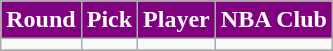<table class="wikitable" style="text-align:center">
<tr>
<th style=" background:purple;color:#FFFFFF;">Round</th>
<th style=" background:purple;color:#FFFFFF;">Pick</th>
<th style=" background:purple;color:#FFFFFF;">Player</th>
<th style=" background:purple;color:#FFFFFF;">NBA Club</th>
</tr>
<tr>
<td></td>
<td></td>
<td></td>
<td></td>
</tr>
<tr>
</tr>
</table>
